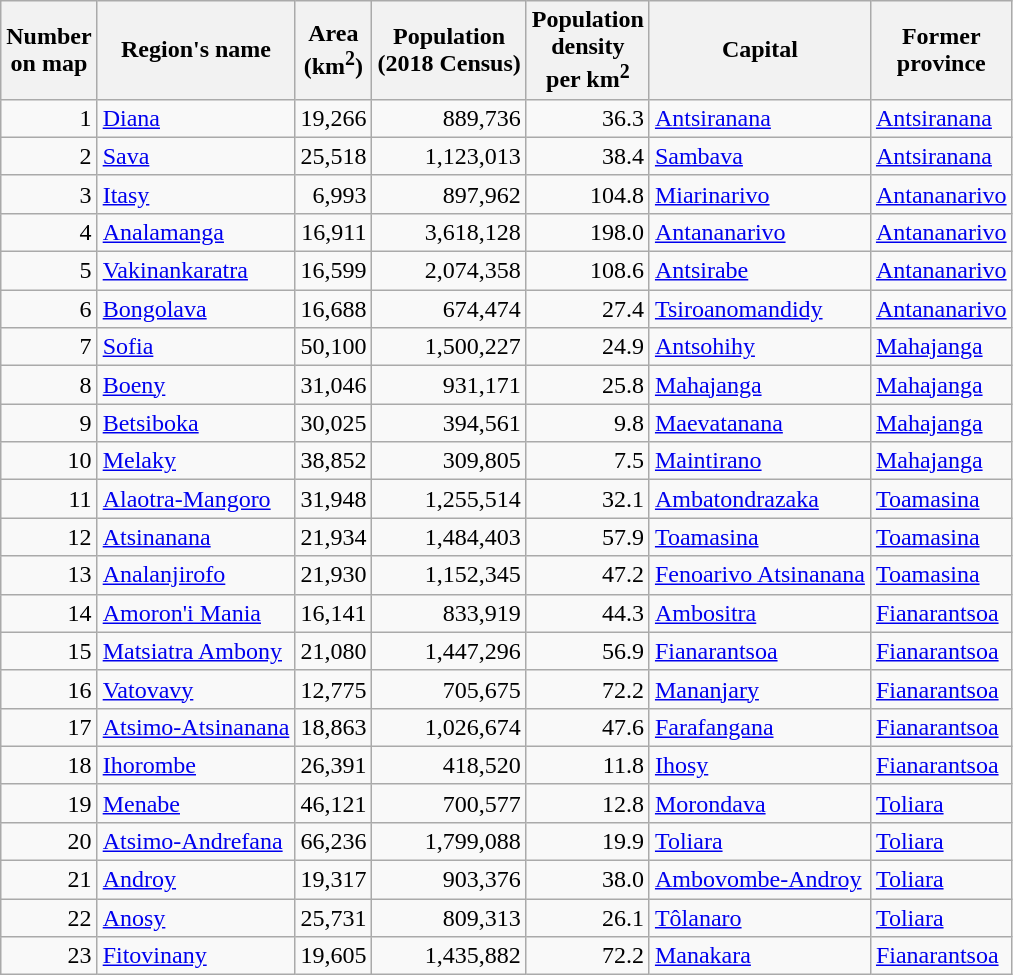<table class="wikitable sortable">
<tr>
<th>Number <br>on map</th>
<th>Region's name</th>
<th>Area <br>(km<sup>2</sup>)</th>
<th>Population <br>(2018 Census)</th>
<th>Population <br>density <br>per km<sup>2</sup></th>
<th>Capital</th>
<th>Former <br>province</th>
</tr>
<tr>
<td align="right">1</td>
<td><a href='#'>Diana</a></td>
<td align="right">19,266</td>
<td align="right">889,736</td>
<td align="right">36.3</td>
<td><a href='#'>Antsiranana</a></td>
<td><a href='#'>Antsiranana</a></td>
</tr>
<tr>
<td align="right">2</td>
<td><a href='#'>Sava</a></td>
<td align="right">25,518</td>
<td align="right">1,123,013</td>
<td align="right">38.4</td>
<td><a href='#'>Sambava</a></td>
<td><a href='#'>Antsiranana</a></td>
</tr>
<tr>
<td align="right">3</td>
<td><a href='#'>Itasy</a></td>
<td align="right">6,993</td>
<td align="right">897,962</td>
<td align="right">104.8</td>
<td><a href='#'>Miarinarivo</a></td>
<td><a href='#'>Antananarivo</a></td>
</tr>
<tr>
<td align="right">4</td>
<td><a href='#'>Analamanga</a></td>
<td align="right">16,911</td>
<td align="right">3,618,128</td>
<td align="right">198.0</td>
<td><a href='#'>Antananarivo</a></td>
<td><a href='#'>Antananarivo</a></td>
</tr>
<tr>
<td align="right">5</td>
<td><a href='#'>Vakinankaratra</a></td>
<td align="right">16,599</td>
<td align="right">2,074,358</td>
<td align="right">108.6</td>
<td><a href='#'>Antsirabe</a></td>
<td><a href='#'>Antananarivo</a></td>
</tr>
<tr>
<td align="right">6</td>
<td><a href='#'>Bongolava</a></td>
<td align="right">16,688</td>
<td align="right">674,474</td>
<td align="right">27.4</td>
<td><a href='#'>Tsiroanomandidy</a></td>
<td><a href='#'>Antananarivo</a></td>
</tr>
<tr>
<td align="right">7</td>
<td><a href='#'>Sofia</a></td>
<td align="right">50,100</td>
<td align="right">1,500,227</td>
<td align="right">24.9</td>
<td><a href='#'>Antsohihy</a></td>
<td><a href='#'>Mahajanga</a></td>
</tr>
<tr>
<td align="right">8</td>
<td><a href='#'>Boeny</a></td>
<td align="right">31,046</td>
<td align="right">931,171</td>
<td align="right">25.8</td>
<td><a href='#'>Mahajanga</a></td>
<td><a href='#'>Mahajanga</a></td>
</tr>
<tr>
<td align="right">9</td>
<td><a href='#'>Betsiboka</a></td>
<td align="right">30,025</td>
<td align="right">394,561</td>
<td align="right">9.8</td>
<td><a href='#'>Maevatanana</a></td>
<td><a href='#'>Mahajanga</a></td>
</tr>
<tr>
<td align="right">10</td>
<td><a href='#'>Melaky</a></td>
<td align="right">38,852</td>
<td align="right">309,805</td>
<td align="right">7.5</td>
<td><a href='#'>Maintirano</a></td>
<td><a href='#'>Mahajanga</a></td>
</tr>
<tr>
<td align="right">11</td>
<td><a href='#'>Alaotra-Mangoro</a></td>
<td align="right">31,948</td>
<td align="right">1,255,514</td>
<td align="right">32.1</td>
<td><a href='#'>Ambatondrazaka</a></td>
<td><a href='#'>Toamasina</a></td>
</tr>
<tr>
<td align="right">12</td>
<td><a href='#'>Atsinanana</a></td>
<td align="right">21,934</td>
<td align="right">1,484,403</td>
<td align="right">57.9</td>
<td><a href='#'>Toamasina</a></td>
<td><a href='#'>Toamasina</a></td>
</tr>
<tr>
<td align="right">13</td>
<td><a href='#'>Analanjirofo</a></td>
<td align="right">21,930</td>
<td align="right">1,152,345</td>
<td align="right">47.2</td>
<td><a href='#'>Fenoarivo Atsinanana</a></td>
<td><a href='#'>Toamasina</a></td>
</tr>
<tr>
<td align="right">14</td>
<td><a href='#'>Amoron'i Mania</a></td>
<td align="right">16,141</td>
<td align="right">833,919</td>
<td align="right">44.3</td>
<td><a href='#'>Ambositra</a></td>
<td><a href='#'>Fianarantsoa</a></td>
</tr>
<tr>
<td align="right">15</td>
<td><a href='#'>Matsiatra Ambony</a></td>
<td align="right">21,080</td>
<td align="right">1,447,296</td>
<td align="right">56.9</td>
<td><a href='#'>Fianarantsoa</a></td>
<td><a href='#'>Fianarantsoa</a></td>
</tr>
<tr>
<td align="right">16</td>
<td><a href='#'>Vatovavy</a></td>
<td align="right">12,775</td>
<td align="right">705,675</td>
<td align="right">72.2</td>
<td><a href='#'>Mananjary</a></td>
<td><a href='#'>Fianarantsoa</a></td>
</tr>
<tr>
<td align="right">17</td>
<td><a href='#'>Atsimo-Atsinanana</a></td>
<td align="right">18,863</td>
<td align="right">1,026,674</td>
<td align="right">47.6</td>
<td><a href='#'>Farafangana</a></td>
<td><a href='#'>Fianarantsoa</a></td>
</tr>
<tr>
<td align="right">18</td>
<td><a href='#'>Ihorombe</a></td>
<td align="right">26,391</td>
<td align="right">418,520</td>
<td align="right">11.8</td>
<td><a href='#'>Ihosy</a></td>
<td><a href='#'>Fianarantsoa</a></td>
</tr>
<tr>
<td align="right">19</td>
<td><a href='#'>Menabe</a></td>
<td align="right">46,121</td>
<td align="right">700,577</td>
<td align="right">12.8</td>
<td><a href='#'>Morondava</a></td>
<td><a href='#'>Toliara</a></td>
</tr>
<tr>
<td align="right">20</td>
<td><a href='#'>Atsimo-Andrefana</a></td>
<td align="right">66,236</td>
<td align="right">1,799,088</td>
<td align="right">19.9</td>
<td><a href='#'>Toliara</a></td>
<td><a href='#'>Toliara</a></td>
</tr>
<tr>
<td align="right">21</td>
<td><a href='#'>Androy</a></td>
<td align="right">19,317</td>
<td align="right">903,376</td>
<td align="right">38.0</td>
<td><a href='#'>Ambovombe-Androy</a></td>
<td><a href='#'>Toliara</a></td>
</tr>
<tr>
<td align="right">22</td>
<td><a href='#'>Anosy</a></td>
<td align="right">25,731</td>
<td align="right">809,313</td>
<td align="right">26.1</td>
<td><a href='#'>Tôlanaro</a></td>
<td><a href='#'>Toliara</a></td>
</tr>
<tr>
<td align="right">23</td>
<td><a href='#'>Fitovinany</a></td>
<td align="right">19,605</td>
<td align="right">1,435,882</td>
<td align="right">72.2</td>
<td><a href='#'>Manakara</a></td>
<td><a href='#'>Fianarantsoa</a></td>
</tr>
</table>
